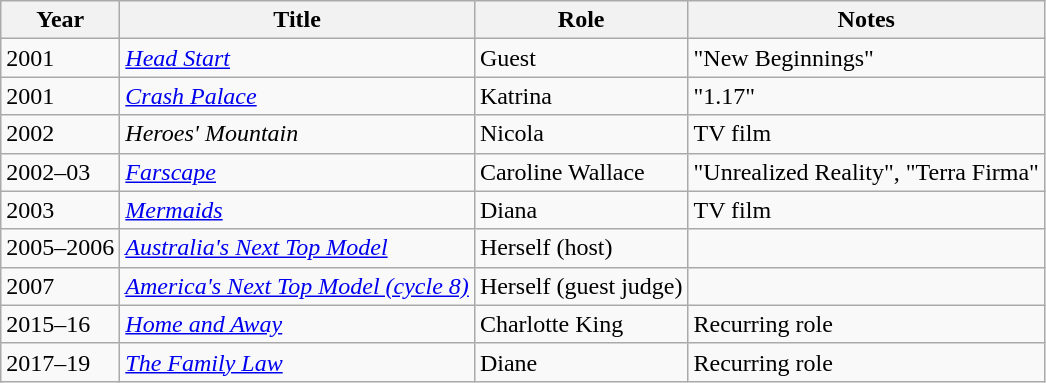<table class="wikitable sortable">
<tr>
<th>Year</th>
<th>Title</th>
<th>Role</th>
<th class="unsortable">Notes</th>
</tr>
<tr>
<td>2001</td>
<td><em><a href='#'>Head Start</a></em></td>
<td>Guest</td>
<td>"New Beginnings"</td>
</tr>
<tr>
<td>2001</td>
<td><em><a href='#'>Crash Palace</a></em></td>
<td>Katrina</td>
<td>"1.17"</td>
</tr>
<tr>
<td>2002</td>
<td><em>Heroes' Mountain</em></td>
<td>Nicola</td>
<td>TV film</td>
</tr>
<tr>
<td>2002–03</td>
<td><em><a href='#'>Farscape</a></em></td>
<td>Caroline Wallace</td>
<td>"Unrealized Reality", "Terra Firma"</td>
</tr>
<tr>
<td>2003</td>
<td><em><a href='#'>Mermaids</a></em></td>
<td>Diana</td>
<td>TV film</td>
</tr>
<tr>
<td>2005–2006</td>
<td><em><a href='#'>Australia's Next Top Model</a></em></td>
<td>Herself (host)</td>
<td></td>
</tr>
<tr>
<td>2007</td>
<td><em><a href='#'>America's Next Top Model (cycle 8)</a></em></td>
<td>Herself (guest judge)</td>
<td></td>
</tr>
<tr>
<td>2015–16</td>
<td><em><a href='#'>Home and Away</a></em></td>
<td>Charlotte King</td>
<td>Recurring role</td>
</tr>
<tr>
<td>2017–19</td>
<td><em><a href='#'>The Family Law</a></em></td>
<td>Diane</td>
<td>Recurring role</td>
</tr>
</table>
